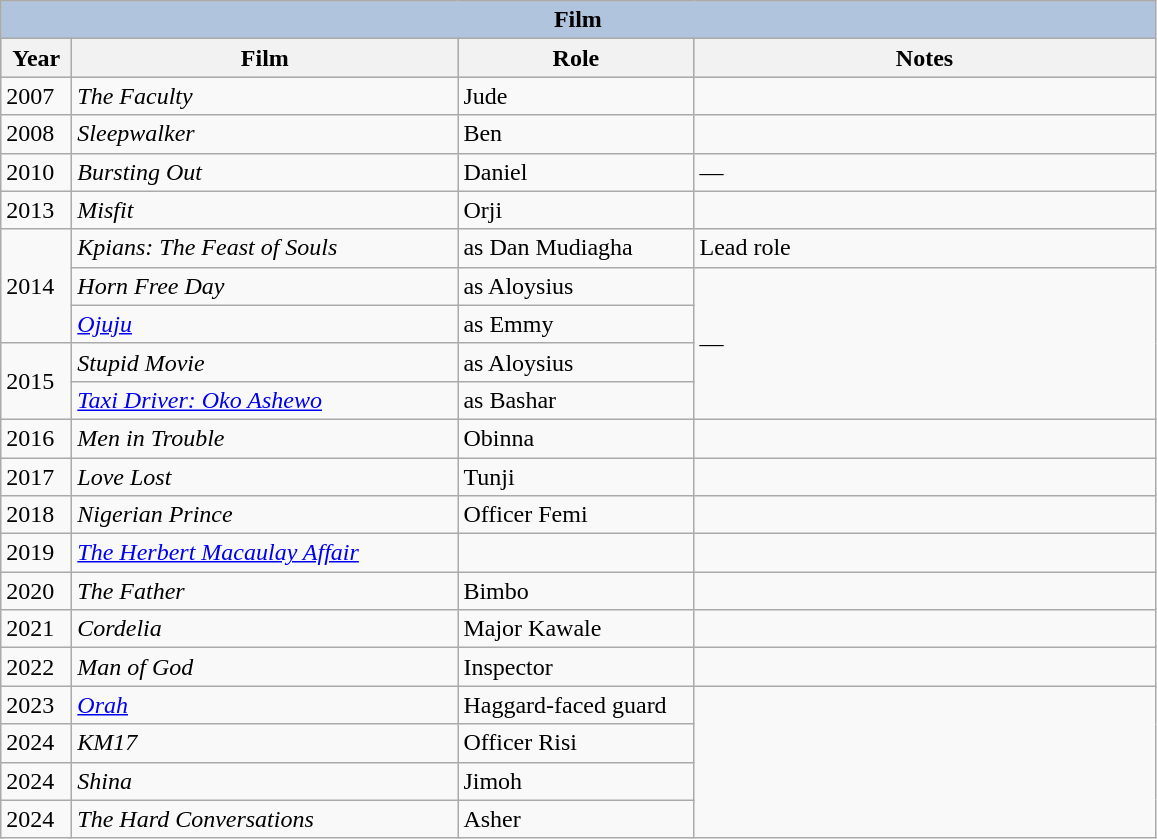<table class="wikitable">
<tr style="background:#ccc; text-align:center;">
<th colspan="4" style="background: LightSteelBlue;">Film</th>
</tr>
<tr style="background:#ccc; text-align:center;">
<th style="width:40px;">Year</th>
<th style="width:250px;">Film</th>
<th style="width:150px;">Role</th>
<th style="width:300px;">Notes</th>
</tr>
<tr>
<td>2007</td>
<td><em>The Faculty</em></td>
<td>Jude</td>
<td></td>
</tr>
<tr>
<td>2008</td>
<td><em>Sleepwalker</em></td>
<td>Ben</td>
<td></td>
</tr>
<tr>
<td>2010</td>
<td><em>Bursting Out</em></td>
<td>Daniel</td>
<td>—</td>
</tr>
<tr>
<td>2013</td>
<td><em>Misfit</em></td>
<td>Orji</td>
<td></td>
</tr>
<tr>
<td rowspan="3">2014</td>
<td><em>Kpians: The Feast of Souls</em></td>
<td>as Dan Mudiagha</td>
<td>Lead role</td>
</tr>
<tr>
<td><em>Horn Free Day</em></td>
<td>as Aloysius</td>
<td rowspan="4">—</td>
</tr>
<tr>
<td><em><a href='#'>Ojuju</a></em></td>
<td>as Emmy</td>
</tr>
<tr>
<td rowspan="2">2015</td>
<td><em>Stupid Movie</em></td>
<td>as Aloysius</td>
</tr>
<tr>
<td><em><a href='#'>Taxi Driver: Oko Ashewo</a></em></td>
<td>as Bashar</td>
</tr>
<tr>
<td>2016</td>
<td><em>Men in Trouble</em></td>
<td>Obinna</td>
<td></td>
</tr>
<tr>
<td>2017</td>
<td><em>Love Lost</em></td>
<td>Tunji</td>
<td></td>
</tr>
<tr>
<td>2018</td>
<td><em>Nigerian Prince</em></td>
<td>Officer Femi</td>
<td></td>
</tr>
<tr>
<td>2019</td>
<td><em><a href='#'>The Herbert Macaulay Affair</a></em> </td>
<td></td>
<td></td>
</tr>
<tr>
<td>2020</td>
<td><em>The Father</em></td>
<td>Bimbo</td>
<td></td>
</tr>
<tr>
<td>2021</td>
<td><em>Cordelia</em></td>
<td>Major Kawale</td>
<td></td>
</tr>
<tr>
<td>2022</td>
<td><em>Man of God</em></td>
<td>Inspector</td>
<td></td>
</tr>
<tr>
<td>2023</td>
<td><em><a href='#'>Orah</a></em></td>
<td>Haggard-faced guard</td>
</tr>
<tr>
<td>2024</td>
<td><em>KM17</em></td>
<td>Officer Risi</td>
</tr>
<tr>
<td>2024</td>
<td><em>Shina</em></td>
<td>Jimoh</td>
</tr>
<tr>
<td>2024</td>
<td><em>The Hard Conversations</em></td>
<td>Asher</td>
</tr>
</table>
